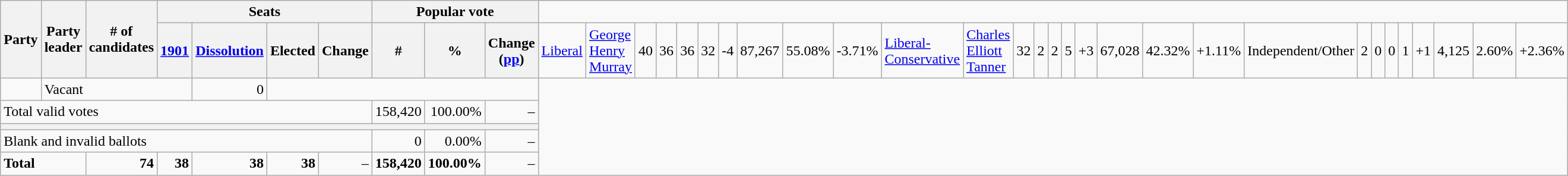<table class="wikitable">
<tr>
<th rowspan="2" colspan="2">Party</th>
<th rowspan="2">Party leader</th>
<th rowspan="2"># of<br>candidates</th>
<th colspan="4">Seats</th>
<th colspan="3">Popular vote</th>
</tr>
<tr>
<th><a href='#'>1901</a></th>
<th><span><a href='#'>Dissolution</a></span></th>
<th>Elected</th>
<th>Change</th>
<th>#</th>
<th>%</th>
<th>Change (<a href='#'>pp</a>)<br></th>
<td><a href='#'>Liberal</a></td>
<td><a href='#'>George Henry Murray</a></td>
<td align="right">40</td>
<td align="right">36</td>
<td align="right">36</td>
<td align="right">32</td>
<td align="right">-4</td>
<td align="right">87,267</td>
<td align="right">55.08%</td>
<td align="right">-3.71%<br></td>
<td><a href='#'>Liberal-Conservative</a></td>
<td><a href='#'>Charles Elliott Tanner</a></td>
<td align="right">32</td>
<td align="right">2</td>
<td align="right">2</td>
<td align="right">5</td>
<td align="right">+3</td>
<td align="right">67,028</td>
<td align="right">42.32%</td>
<td align="right">+1.11%<br></td>
<td colspan=2>Independent/Other</td>
<td align="right">2</td>
<td align="right">0</td>
<td align="right">0</td>
<td align="right">1</td>
<td align="right">+1</td>
<td align="right">4,125</td>
<td align="right">2.60%</td>
<td align="right">+2.36%</td>
</tr>
<tr>
<td> </td>
<td colspan=4>Vacant</td>
<td align="right">0</td>
<td colspan=5> </td>
</tr>
<tr>
<td colspan="8">Total valid votes</td>
<td align="right">158,420</td>
<td align="right">100.00%</td>
<td align="right">–</td>
</tr>
<tr>
<th colspan="11"></th>
</tr>
<tr>
<td colspan="8">Blank and invalid ballots</td>
<td align="right">0</td>
<td align="right">0.00%</td>
<td align="right">–</td>
</tr>
<tr>
<td colspan=3><strong>Total</strong></td>
<td align="right"><strong>74</strong></td>
<td align="right"><strong>38</strong></td>
<td align="right"><strong>38</strong></td>
<td align="right"><strong>38</strong></td>
<td align="right">–</td>
<td align="right"><strong>158,420</strong></td>
<td align="right"><strong>100.00%</strong></td>
<td align="right">–</td>
</tr>
</table>
